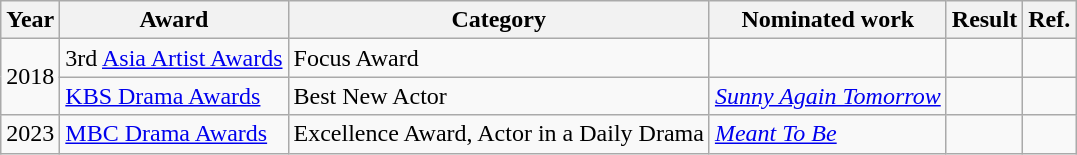<table class="wikitable">
<tr>
<th>Year</th>
<th>Award</th>
<th>Category</th>
<th>Nominated work</th>
<th>Result</th>
<th>Ref.</th>
</tr>
<tr>
<td rowspan=2>2018</td>
<td>3rd <a href='#'>Asia Artist Awards</a></td>
<td>Focus Award</td>
<td></td>
<td></td>
<td></td>
</tr>
<tr>
<td><a href='#'>KBS Drama Awards</a></td>
<td>Best New Actor</td>
<td><em><a href='#'>Sunny Again Tomorrow</a></em></td>
<td></td>
<td></td>
</tr>
<tr>
<td rowspan=1>2023</td>
<td><a href='#'>MBC Drama Awards</a></td>
<td>Excellence Award, Actor in a Daily Drama</td>
<td><em><a href='#'>Meant To Be</a></em></td>
<td></td>
<td></td>
</tr>
</table>
